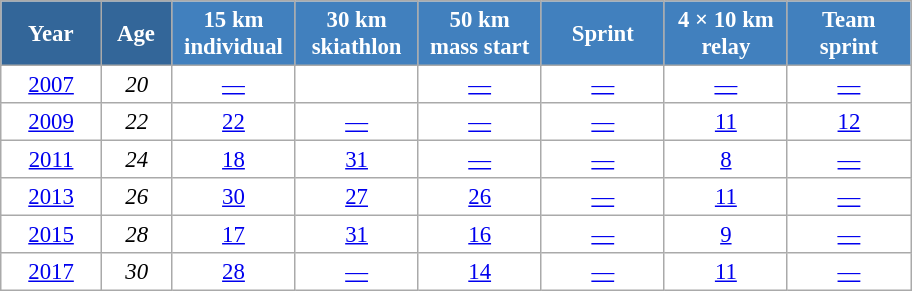<table class="wikitable" style="font-size:95%; text-align:center; border:grey solid 1px; border-collapse:collapse; background:#ffffff;">
<tr>
<th style="background-color:#369; color:white; width:60px;"> Year </th>
<th style="background-color:#369; color:white; width:40px;"> Age </th>
<th style="background-color:#4180be; color:white; width:75px;"> 15 km <br> individual </th>
<th style="background-color:#4180be; color:white; width:75px;"> 30 km <br> skiathlon </th>
<th style="background-color:#4180be; color:white; width:75px;"> 50 km <br> mass start </th>
<th style="background-color:#4180be; color:white; width:75px;"> Sprint </th>
<th style="background-color:#4180be; color:white; width:75px;"> 4 × 10 km <br> relay </th>
<th style="background-color:#4180be; color:white; width:75px;"> Team <br> sprint </th>
</tr>
<tr>
<td><a href='#'>2007</a></td>
<td><em>20</em></td>
<td><a href='#'>—</a></td>
<td><a href='#'></a></td>
<td><a href='#'>—</a></td>
<td><a href='#'>—</a></td>
<td><a href='#'>—</a></td>
<td><a href='#'>—</a></td>
</tr>
<tr>
<td><a href='#'>2009</a></td>
<td><em>22</em></td>
<td><a href='#'>22</a></td>
<td><a href='#'>—</a></td>
<td><a href='#'>—</a></td>
<td><a href='#'>—</a></td>
<td><a href='#'>11</a></td>
<td><a href='#'>12</a></td>
</tr>
<tr>
<td><a href='#'>2011</a></td>
<td><em>24</em></td>
<td><a href='#'>18</a></td>
<td><a href='#'>31</a></td>
<td><a href='#'>—</a></td>
<td><a href='#'>—</a></td>
<td><a href='#'>8</a></td>
<td><a href='#'>—</a></td>
</tr>
<tr>
<td><a href='#'>2013</a></td>
<td><em>26</em></td>
<td><a href='#'>30</a></td>
<td><a href='#'>27</a></td>
<td><a href='#'>26</a></td>
<td><a href='#'>—</a></td>
<td><a href='#'>11</a></td>
<td><a href='#'>—</a></td>
</tr>
<tr>
<td><a href='#'>2015</a></td>
<td><em>28</em></td>
<td><a href='#'>17</a></td>
<td><a href='#'>31</a></td>
<td><a href='#'>16</a></td>
<td><a href='#'>—</a></td>
<td><a href='#'>9</a></td>
<td><a href='#'>—</a></td>
</tr>
<tr>
<td><a href='#'>2017</a></td>
<td><em>30</em></td>
<td><a href='#'>28</a></td>
<td><a href='#'>—</a></td>
<td><a href='#'>14</a></td>
<td><a href='#'>—</a></td>
<td><a href='#'>11</a></td>
<td><a href='#'>—</a></td>
</tr>
</table>
